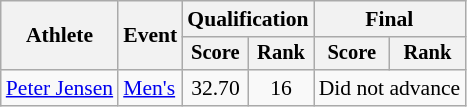<table class="wikitable" style="font-size:90%">
<tr>
<th rowspan="2">Athlete</th>
<th rowspan="2">Event</th>
<th colspan="2">Qualification</th>
<th colspan="2">Final</th>
</tr>
<tr style="font-size:95%">
<th>Score</th>
<th>Rank</th>
<th>Score</th>
<th>Rank</th>
</tr>
<tr align=center>
<td align=left><a href='#'>Peter Jensen</a></td>
<td align=left><a href='#'>Men's</a></td>
<td>32.70</td>
<td>16</td>
<td colspan=2>Did not advance</td>
</tr>
</table>
